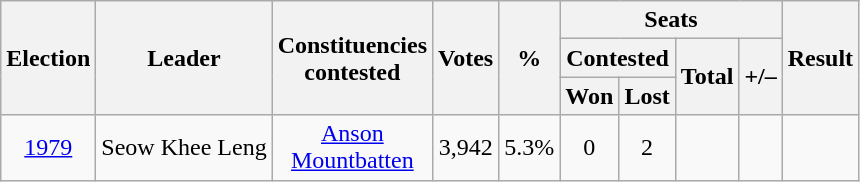<table class=wikitable style="text-align: center;">
<tr>
<th rowspan=3>Election</th>
<th rowspan=3>Leader</th>
<th rowspan=3>Constituencies<br>contested</th>
<th rowspan=3>Votes</th>
<th rowspan=3>%</th>
<th colspan=4>Seats</th>
<th rowspan=3>Result</th>
</tr>
<tr>
<th colspan=2>Contested</th>
<th rowspan=2>Total</th>
<th rowspan=2>+/–</th>
</tr>
<tr>
<th>Won</th>
<th>Lost</th>
</tr>
<tr>
<td><a href='#'>1979</a></td>
<td>Seow Khee Leng</td>
<td><a href='#'>Anson</a><br><a href='#'>Mountbatten</a></td>
<td>3,942</td>
<td>5.3%</td>
<td>0</td>
<td>2</td>
<td></td>
<td></td>
<td></td>
</tr>
</table>
